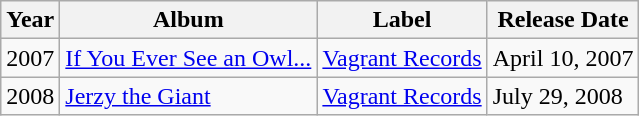<table class="wikitable">
<tr>
<th>Year</th>
<th>Album</th>
<th>Label</th>
<th>Release Date</th>
</tr>
<tr>
<td>2007</td>
<td><a href='#'>If You Ever See an Owl...</a></td>
<td><a href='#'>Vagrant Records</a></td>
<td>April 10, 2007</td>
</tr>
<tr>
<td>2008</td>
<td><a href='#'>Jerzy the Giant</a></td>
<td><a href='#'>Vagrant Records</a></td>
<td>July 29, 2008</td>
</tr>
</table>
